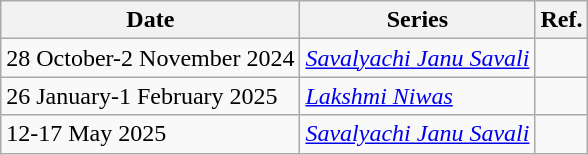<table class="wikitable sortable">
<tr>
<th>Date</th>
<th>Series</th>
<th>Ref.</th>
</tr>
<tr>
<td>28 October-2 November 2024</td>
<td><em><a href='#'>Savalyachi Janu Savali</a></em></td>
<td></td>
</tr>
<tr>
<td>26 January-1 February 2025</td>
<td><em><a href='#'>Lakshmi Niwas</a></em></td>
<td></td>
</tr>
<tr>
<td>12-17 May 2025</td>
<td><em><a href='#'>Savalyachi Janu Savali</a></em></td>
<td></td>
</tr>
</table>
